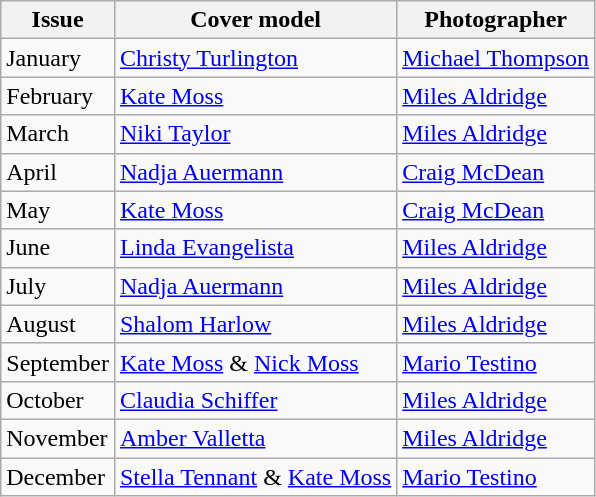<table class="sortable wikitable">
<tr>
<th>Issue</th>
<th>Cover model</th>
<th>Photographer</th>
</tr>
<tr>
<td>January</td>
<td><a href='#'>Christy Turlington</a></td>
<td><a href='#'>Michael Thompson</a></td>
</tr>
<tr>
<td>February</td>
<td><a href='#'>Kate Moss</a></td>
<td><a href='#'>Miles Aldridge</a></td>
</tr>
<tr>
<td>March</td>
<td><a href='#'>Niki Taylor</a></td>
<td><a href='#'>Miles Aldridge</a></td>
</tr>
<tr>
<td>April</td>
<td><a href='#'>Nadja Auermann</a></td>
<td><a href='#'>Craig McDean</a></td>
</tr>
<tr>
<td>May</td>
<td><a href='#'>Kate Moss</a></td>
<td><a href='#'>Craig McDean</a></td>
</tr>
<tr>
<td>June</td>
<td><a href='#'>Linda Evangelista</a></td>
<td><a href='#'>Miles Aldridge</a></td>
</tr>
<tr>
<td>July</td>
<td><a href='#'>Nadja Auermann</a></td>
<td><a href='#'>Miles Aldridge</a></td>
</tr>
<tr>
<td>August</td>
<td><a href='#'>Shalom Harlow</a></td>
<td><a href='#'>Miles Aldridge</a></td>
</tr>
<tr>
<td>September</td>
<td><a href='#'>Kate Moss</a> & <a href='#'>Nick Moss</a></td>
<td><a href='#'>Mario Testino</a></td>
</tr>
<tr>
<td>October</td>
<td><a href='#'>Claudia Schiffer</a></td>
<td><a href='#'>Miles Aldridge</a></td>
</tr>
<tr>
<td>November</td>
<td><a href='#'>Amber Valletta</a></td>
<td><a href='#'>Miles Aldridge</a></td>
</tr>
<tr>
<td>December</td>
<td><a href='#'>Stella Tennant</a> & <a href='#'>Kate Moss</a></td>
<td><a href='#'>Mario Testino</a></td>
</tr>
</table>
